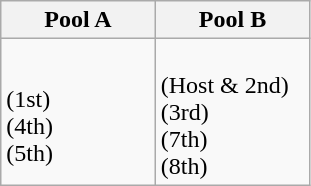<table class="wikitable">
<tr>
<th width=45%>Pool A</th>
<th width=45%>Pool B</th>
</tr>
<tr>
<td><br> (1st)<br>
 (4th)<br>
 (5th)<br>
</td>
<td><br> (Host & 2nd)<br>
 (3rd)<br>
 (7th)<br>
 (8th)</td>
</tr>
</table>
